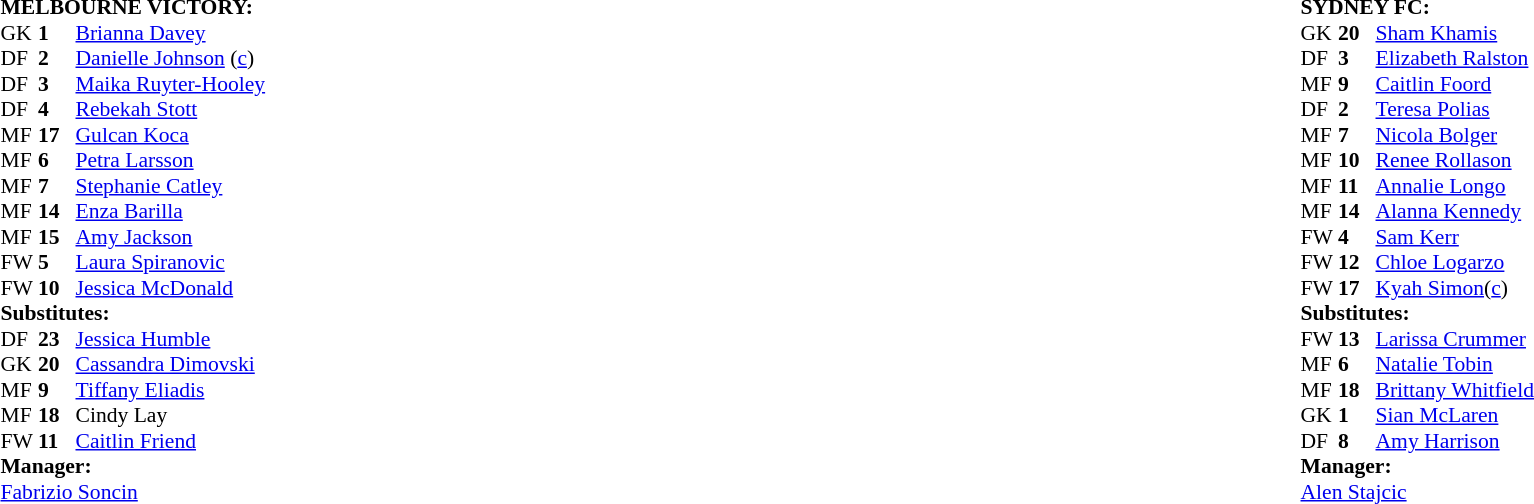<table width="100%">
<tr>
<td valign="top" width="50%"><br><table style="font-size: 90%" cellspacing="0" cellpadding="0">
<tr>
<td colspan="4"><strong>MELBOURNE VICTORY:</strong></td>
</tr>
<tr>
<th width="25"></th>
<th width="25"></th>
</tr>
<tr>
<td>GK</td>
<td><strong>1</strong></td>
<td> <a href='#'>Brianna Davey</a></td>
</tr>
<tr>
<td>DF</td>
<td><strong>2</strong></td>
<td> <a href='#'>Danielle Johnson</a> (<a href='#'>c</a>)</td>
</tr>
<tr>
<td>DF</td>
<td><strong>3</strong></td>
<td> <a href='#'>Maika Ruyter-Hooley</a></td>
<td></td>
</tr>
<tr>
<td>DF</td>
<td><strong>4</strong></td>
<td> <a href='#'>Rebekah Stott</a></td>
</tr>
<tr>
<td>MF</td>
<td><strong>17</strong></td>
<td> <a href='#'>Gulcan Koca</a></td>
</tr>
<tr>
<td>MF</td>
<td><strong>6</strong></td>
<td> <a href='#'>Petra Larsson</a></td>
</tr>
<tr>
<td>MF</td>
<td><strong>7</strong></td>
<td> <a href='#'>Stephanie Catley</a></td>
</tr>
<tr>
<td>MF</td>
<td><strong>14</strong></td>
<td> <a href='#'>Enza Barilla</a></td>
</tr>
<tr>
<td>MF</td>
<td><strong>15</strong></td>
<td> <a href='#'>Amy Jackson</a></td>
</tr>
<tr>
<td>FW</td>
<td><strong>5</strong></td>
<td> <a href='#'>Laura Spiranovic</a></td>
</tr>
<tr>
<td>FW</td>
<td><strong>10</strong></td>
<td> <a href='#'>Jessica McDonald</a></td>
<td></td>
<td></td>
</tr>
<tr>
<td colspan=3><strong>Substitutes:</strong></td>
</tr>
<tr>
<td>DF</td>
<td><strong>23</strong></td>
<td> <a href='#'>Jessica Humble</a></td>
<td></td>
<td></td>
</tr>
<tr>
<td>GK</td>
<td><strong>20</strong></td>
<td> <a href='#'>Cassandra Dimovski</a></td>
</tr>
<tr>
<td>MF</td>
<td><strong>9</strong></td>
<td> <a href='#'>Tiffany Eliadis</a></td>
</tr>
<tr>
<td>MF</td>
<td><strong>18</strong></td>
<td> Cindy Lay</td>
</tr>
<tr>
<td>FW</td>
<td><strong>11</strong></td>
<td> <a href='#'>Caitlin Friend</a></td>
</tr>
<tr>
<td colspan=3><strong>Manager:</strong></td>
</tr>
<tr>
<td colspan=4> <a href='#'>Fabrizio Soncin</a></td>
</tr>
</table>
</td>
<td valign="top" width="50%"><br><table style="font-size: 90%" cellspacing="0" cellpadding="0" align=center>
<tr>
<td colspan="4"><strong>SYDNEY FC:</strong></td>
</tr>
<tr>
<th width="25"></th>
<th width="25"></th>
</tr>
<tr>
<td>GK</td>
<td><strong>20</strong></td>
<td> <a href='#'>Sham Khamis</a></td>
</tr>
<tr>
<td>DF</td>
<td><strong>3</strong></td>
<td> <a href='#'>Elizabeth Ralston</a></td>
</tr>
<tr>
<td>MF</td>
<td><strong>9</strong></td>
<td> <a href='#'>Caitlin Foord</a></td>
</tr>
<tr>
<td>DF</td>
<td><strong>2</strong></td>
<td> <a href='#'>Teresa Polias</a></td>
</tr>
<tr>
<td>MF</td>
<td><strong>7</strong></td>
<td> <a href='#'>Nicola Bolger</a></td>
<td></td>
<td></td>
</tr>
<tr>
<td>MF</td>
<td><strong>10</strong></td>
<td> <a href='#'>Renee Rollason</a></td>
</tr>
<tr>
<td>MF</td>
<td><strong>11</strong></td>
<td> <a href='#'>Annalie Longo</a></td>
<td></td>
<td></td>
</tr>
<tr>
<td>MF</td>
<td><strong>14</strong></td>
<td> <a href='#'>Alanna Kennedy</a></td>
</tr>
<tr>
<td>FW</td>
<td><strong>4</strong></td>
<td> <a href='#'>Sam Kerr</a></td>
</tr>
<tr>
<td>FW</td>
<td><strong>12</strong></td>
<td> <a href='#'>Chloe Logarzo</a></td>
<td></td>
<td></td>
</tr>
<tr>
<td>FW</td>
<td><strong>17</strong></td>
<td> <a href='#'>Kyah Simon</a>(<a href='#'>c</a>)</td>
</tr>
<tr>
<td colspan=3><strong>Substitutes:</strong></td>
</tr>
<tr>
<td>FW</td>
<td><strong>13</strong></td>
<td> <a href='#'>Larissa Crummer</a></td>
<td></td>
<td></td>
</tr>
<tr>
<td>MF</td>
<td><strong>6</strong></td>
<td> <a href='#'>Natalie Tobin</a></td>
<td></td>
<td></td>
</tr>
<tr>
<td>MF</td>
<td><strong>18</strong></td>
<td> <a href='#'>Brittany Whitfield</a></td>
<td></td>
<td></td>
</tr>
<tr>
<td>GK</td>
<td><strong>1</strong></td>
<td> <a href='#'>Sian McLaren</a></td>
</tr>
<tr>
<td>DF</td>
<td><strong>8</strong></td>
<td> <a href='#'>Amy Harrison</a></td>
</tr>
<tr>
<td colspan=3><strong>Manager:</strong></td>
</tr>
<tr>
<td colspan=4> <a href='#'>Alen Stajcic</a></td>
</tr>
</table>
</td>
</tr>
</table>
